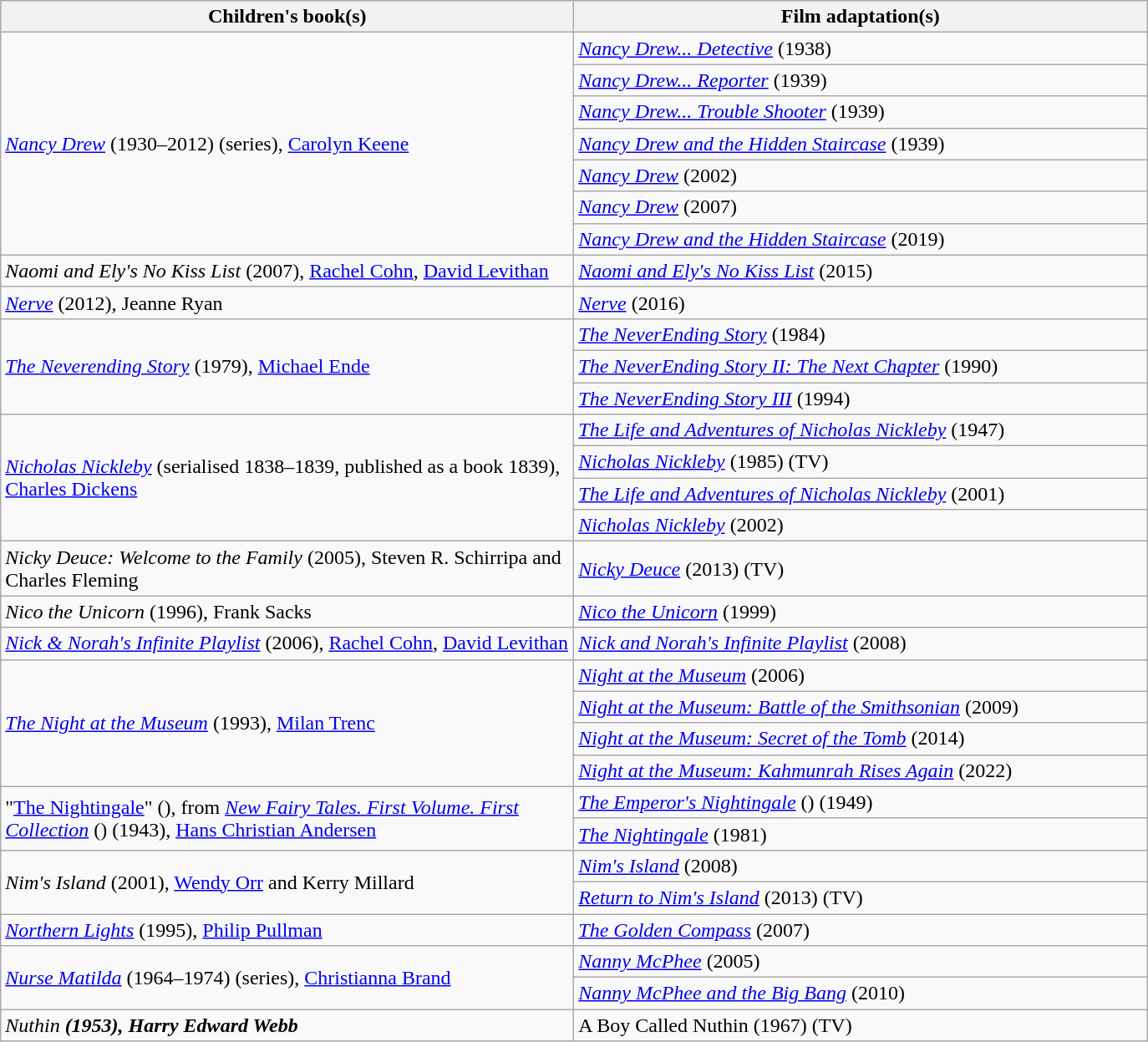<table class="wikitable">
<tr>
<th width="450">Children's book(s)</th>
<th width="450">Film adaptation(s)</th>
</tr>
<tr>
<td rowspan="7"><em><a href='#'>Nancy Drew</a></em> (1930–2012) (series), <a href='#'>Carolyn Keene</a></td>
<td><em><a href='#'>Nancy Drew... Detective</a></em> (1938)</td>
</tr>
<tr>
<td><em><a href='#'>Nancy Drew... Reporter</a></em> (1939)</td>
</tr>
<tr>
<td><em><a href='#'>Nancy Drew... Trouble Shooter</a></em> (1939)</td>
</tr>
<tr>
<td><em><a href='#'>Nancy Drew and the Hidden Staircase</a></em> (1939)</td>
</tr>
<tr>
<td><em><a href='#'>Nancy Drew</a></em> (2002)</td>
</tr>
<tr>
<td><em><a href='#'>Nancy Drew</a></em> (2007)</td>
</tr>
<tr>
<td><em><a href='#'>Nancy Drew and the Hidden Staircase</a></em> (2019)</td>
</tr>
<tr>
<td><em>Naomi and Ely's No Kiss List</em> (2007), <a href='#'>Rachel Cohn</a>, <a href='#'>David Levithan</a></td>
<td><em><a href='#'>Naomi and Ely's No Kiss List</a></em> (2015)</td>
</tr>
<tr>
<td><em><a href='#'>Nerve</a></em> (2012), Jeanne Ryan</td>
<td><em><a href='#'>Nerve</a></em> (2016)</td>
</tr>
<tr>
<td rowspan="3"><em><a href='#'>The Neverending Story</a></em> (1979), <a href='#'>Michael Ende</a></td>
<td><em><a href='#'>The NeverEnding Story</a></em> (1984)</td>
</tr>
<tr>
<td><em><a href='#'>The NeverEnding Story II: The Next Chapter</a></em> (1990)</td>
</tr>
<tr>
<td><em><a href='#'>The NeverEnding Story III</a></em> (1994)</td>
</tr>
<tr>
<td rowspan="4"><em><a href='#'>Nicholas Nickleby</a></em> (serialised 1838–1839, published as a book 1839), <a href='#'>Charles Dickens</a></td>
<td><em><a href='#'>The Life and Adventures of Nicholas Nickleby</a></em> (1947)</td>
</tr>
<tr>
<td><em><a href='#'>Nicholas Nickleby</a></em> (1985) (TV)</td>
</tr>
<tr>
<td><em><a href='#'>The Life and Adventures of Nicholas Nickleby</a></em> (2001)</td>
</tr>
<tr>
<td><em><a href='#'>Nicholas Nickleby</a></em> (2002)</td>
</tr>
<tr>
<td><em>Nicky Deuce: Welcome to the Family</em> (2005), Steven R. Schirripa and Charles Fleming</td>
<td><em><a href='#'>Nicky Deuce</a></em> (2013) (TV)</td>
</tr>
<tr>
<td><em>Nico the Unicorn</em> (1996), Frank Sacks</td>
<td><em><a href='#'>Nico the Unicorn</a></em> (1999)</td>
</tr>
<tr>
<td><em><a href='#'>Nick & Norah's Infinite Playlist</a></em> (2006), <a href='#'>Rachel Cohn</a>, <a href='#'>David Levithan</a></td>
<td><em><a href='#'>Nick and Norah's Infinite Playlist</a></em> (2008)</td>
</tr>
<tr>
<td rowspan="4"><em><a href='#'>The Night at the Museum</a></em> (1993), <a href='#'>Milan Trenc</a></td>
<td><em><a href='#'>Night at the Museum</a></em> (2006)</td>
</tr>
<tr>
<td><em><a href='#'>Night at the Museum: Battle of the Smithsonian</a></em> (2009)</td>
</tr>
<tr>
<td><em><a href='#'>Night at the Museum: Secret of the Tomb</a></em> (2014)</td>
</tr>
<tr>
<td><em><a href='#'>Night at the Museum: Kahmunrah Rises Again</a></em> (2022)</td>
</tr>
<tr>
<td rowspan="2">"<a href='#'>The Nightingale</a>" (), from <em><a href='#'>New Fairy Tales. First Volume. First Collection</a></em> () (1943), <a href='#'>Hans Christian Andersen</a></td>
<td><em><a href='#'>The Emperor's Nightingale</a></em> () (1949)</td>
</tr>
<tr>
<td><em><a href='#'>The Nightingale</a></em> (1981)</td>
</tr>
<tr>
<td rowspan="2"><em>Nim's Island</em> (2001), <a href='#'>Wendy Orr</a> and Kerry Millard</td>
<td><em><a href='#'>Nim's Island</a></em> (2008)</td>
</tr>
<tr>
<td><em><a href='#'>Return to Nim's Island</a></em> (2013) (TV)</td>
</tr>
<tr>
<td><em><a href='#'>Northern Lights</a></em> (1995), <a href='#'>Philip Pullman</a></td>
<td><em><a href='#'>The Golden Compass</a></em> (2007)</td>
</tr>
<tr>
<td rowspan="2"><em><a href='#'>Nurse Matilda</a></em> (1964–1974) (series), <a href='#'>Christianna Brand</a></td>
<td><em><a href='#'>Nanny McPhee</a></em> (2005)</td>
</tr>
<tr>
<td><em><a href='#'>Nanny McPhee and the Big Bang</a></em> (2010)</td>
</tr>
<tr>
<td><em>Nuthin<strong> (1953), Harry Edward Webb</td>
<td></em>A Boy Called Nuthin</strong> (1967) (TV)</td>
</tr>
</table>
